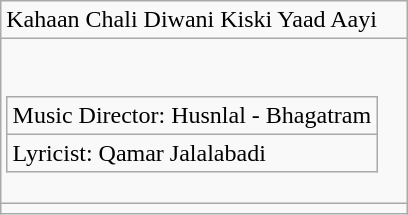<table class="wikitable">
<tr>
<td>Kahaan Chali Diwani Kiski Yaad Aayi</td>
</tr>
<tr>
<td><br><table class="wikitable">
<tr>
<td>Music Director: Husnlal - Bhagatram</td>
</tr>
<tr>
<td>Lyricist: Qamar Jalalabadi</td>
</tr>
</table>
</td>
</tr>
<tr>
<td></td>
</tr>
</table>
